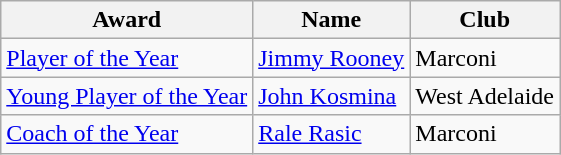<table class="wikitable">
<tr>
<th>Award</th>
<th>Name</th>
<th>Club</th>
</tr>
<tr>
<td><a href='#'>Player of the Year</a></td>
<td><a href='#'>Jimmy Rooney</a></td>
<td>Marconi</td>
</tr>
<tr>
<td><a href='#'>Young Player of the Year</a></td>
<td><a href='#'>John Kosmina</a></td>
<td>West Adelaide</td>
</tr>
<tr>
<td><a href='#'>Coach of the Year</a></td>
<td><a href='#'>Rale Rasic</a></td>
<td>Marconi</td>
</tr>
</table>
